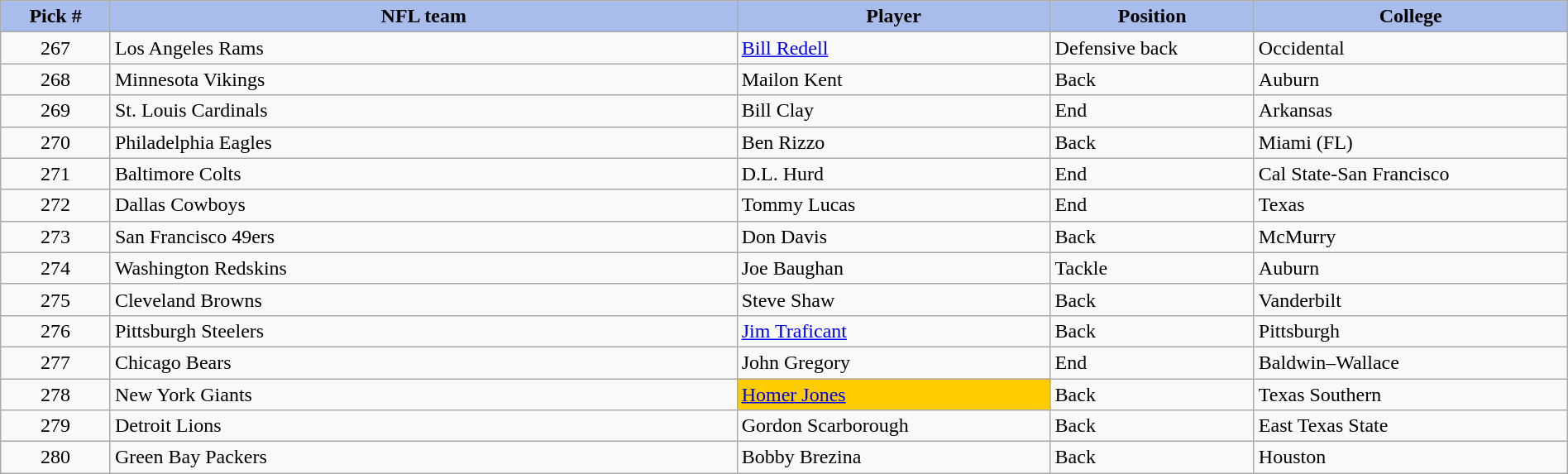<table class="wikitable sortable sortable" style="width: 100%">
<tr>
<th style="background:#A8BDEC;" width=7%>Pick #</th>
<th width=40% style="background:#A8BDEC;">NFL team</th>
<th width=20% style="background:#A8BDEC;">Player</th>
<th width=13% style="background:#A8BDEC;">Position</th>
<th style="background:#A8BDEC;">College</th>
</tr>
<tr>
<td align=center>267</td>
<td>Los Angeles Rams</td>
<td><a href='#'>Bill Redell</a></td>
<td>Defensive back</td>
<td>Occidental</td>
</tr>
<tr>
<td align=center>268</td>
<td>Minnesota Vikings</td>
<td>Mailon Kent</td>
<td>Back</td>
<td>Auburn</td>
</tr>
<tr>
<td align=center>269</td>
<td>St. Louis Cardinals</td>
<td>Bill Clay</td>
<td>End</td>
<td>Arkansas</td>
</tr>
<tr>
<td align=center>270</td>
<td>Philadelphia Eagles</td>
<td>Ben Rizzo</td>
<td>Back</td>
<td>Miami (FL)</td>
</tr>
<tr>
<td align=center>271</td>
<td>Baltimore Colts</td>
<td>D.L. Hurd</td>
<td>End</td>
<td>Cal State-San Francisco</td>
</tr>
<tr>
<td align=center>272</td>
<td>Dallas Cowboys</td>
<td>Tommy Lucas</td>
<td>End</td>
<td>Texas</td>
</tr>
<tr>
<td align=center>273</td>
<td>San Francisco 49ers</td>
<td>Don Davis</td>
<td>Back</td>
<td>McMurry</td>
</tr>
<tr>
<td align=center>274</td>
<td>Washington Redskins</td>
<td>Joe Baughan</td>
<td>Tackle</td>
<td>Auburn</td>
</tr>
<tr>
<td align=center>275</td>
<td>Cleveland Browns</td>
<td>Steve Shaw</td>
<td>Back</td>
<td>Vanderbilt</td>
</tr>
<tr>
<td align=center>276</td>
<td>Pittsburgh Steelers</td>
<td><a href='#'>Jim Traficant</a></td>
<td>Back</td>
<td>Pittsburgh</td>
</tr>
<tr>
<td align=center>277</td>
<td>Chicago Bears</td>
<td>John Gregory</td>
<td>End</td>
<td>Baldwin–Wallace</td>
</tr>
<tr>
<td align=center>278</td>
<td>New York Giants</td>
<td bgcolor="#FFCC00"><a href='#'>Homer Jones</a></td>
<td>Back</td>
<td>Texas Southern</td>
</tr>
<tr>
<td align=center>279</td>
<td>Detroit Lions</td>
<td>Gordon Scarborough</td>
<td>Back</td>
<td>East Texas State</td>
</tr>
<tr>
<td align=center>280</td>
<td>Green Bay Packers</td>
<td>Bobby Brezina</td>
<td>Back</td>
<td>Houston</td>
</tr>
</table>
